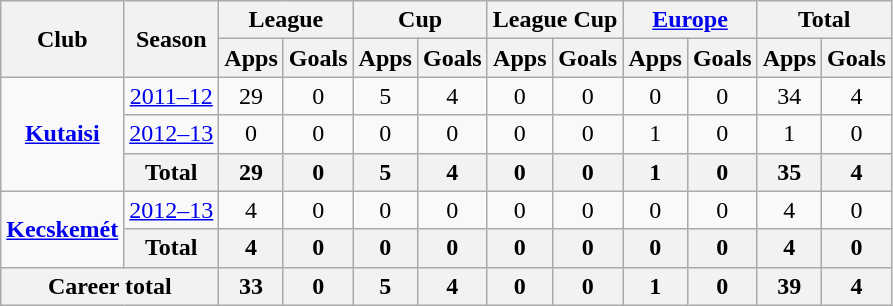<table class="wikitable" style="text-align: center;">
<tr>
<th rowspan="2">Club</th>
<th rowspan="2">Season</th>
<th colspan="2">League</th>
<th colspan="2">Cup</th>
<th colspan="2">League Cup</th>
<th colspan="2"><a href='#'>Europe</a></th>
<th colspan="2">Total</th>
</tr>
<tr>
<th>Apps</th>
<th>Goals</th>
<th>Apps</th>
<th>Goals</th>
<th>Apps</th>
<th>Goals</th>
<th>Apps</th>
<th>Goals</th>
<th>Apps</th>
<th>Goals</th>
</tr>
<tr>
<td rowspan="3"><strong><a href='#'>Kutaisi</a></strong></td>
<td><a href='#'>2011–12</a></td>
<td>29</td>
<td>0</td>
<td>5</td>
<td>4</td>
<td>0</td>
<td>0</td>
<td>0</td>
<td>0</td>
<td>34</td>
<td>4</td>
</tr>
<tr>
<td><a href='#'>2012–13</a></td>
<td>0</td>
<td>0</td>
<td>0</td>
<td>0</td>
<td>0</td>
<td>0</td>
<td>1</td>
<td>0</td>
<td>1</td>
<td>0</td>
</tr>
<tr>
<th>Total</th>
<th>29</th>
<th>0</th>
<th>5</th>
<th>4</th>
<th>0</th>
<th>0</th>
<th>1</th>
<th>0</th>
<th>35</th>
<th>4</th>
</tr>
<tr>
<td rowspan="2"><strong><a href='#'>Kecskemét</a></strong></td>
<td><a href='#'>2012–13</a></td>
<td>4</td>
<td>0</td>
<td>0</td>
<td>0</td>
<td>0</td>
<td>0</td>
<td>0</td>
<td>0</td>
<td>4</td>
<td>0</td>
</tr>
<tr>
<th>Total</th>
<th>4</th>
<th>0</th>
<th>0</th>
<th>0</th>
<th>0</th>
<th>0</th>
<th>0</th>
<th>0</th>
<th>4</th>
<th>0</th>
</tr>
<tr>
<th colspan="2">Career total</th>
<th>33</th>
<th>0</th>
<th>5</th>
<th>4</th>
<th>0</th>
<th>0</th>
<th>1</th>
<th>0</th>
<th>39</th>
<th>4</th>
</tr>
</table>
